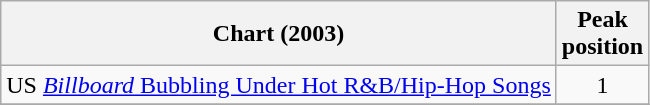<table class="wikitable">
<tr>
<th>Chart (2003)</th>
<th>Peak<br>position</th>
</tr>
<tr>
<td>US <a href='#'><em>Billboard</em> Bubbling Under Hot R&B/Hip-Hop Songs</a></td>
<td align="center">1</td>
</tr>
<tr>
</tr>
</table>
